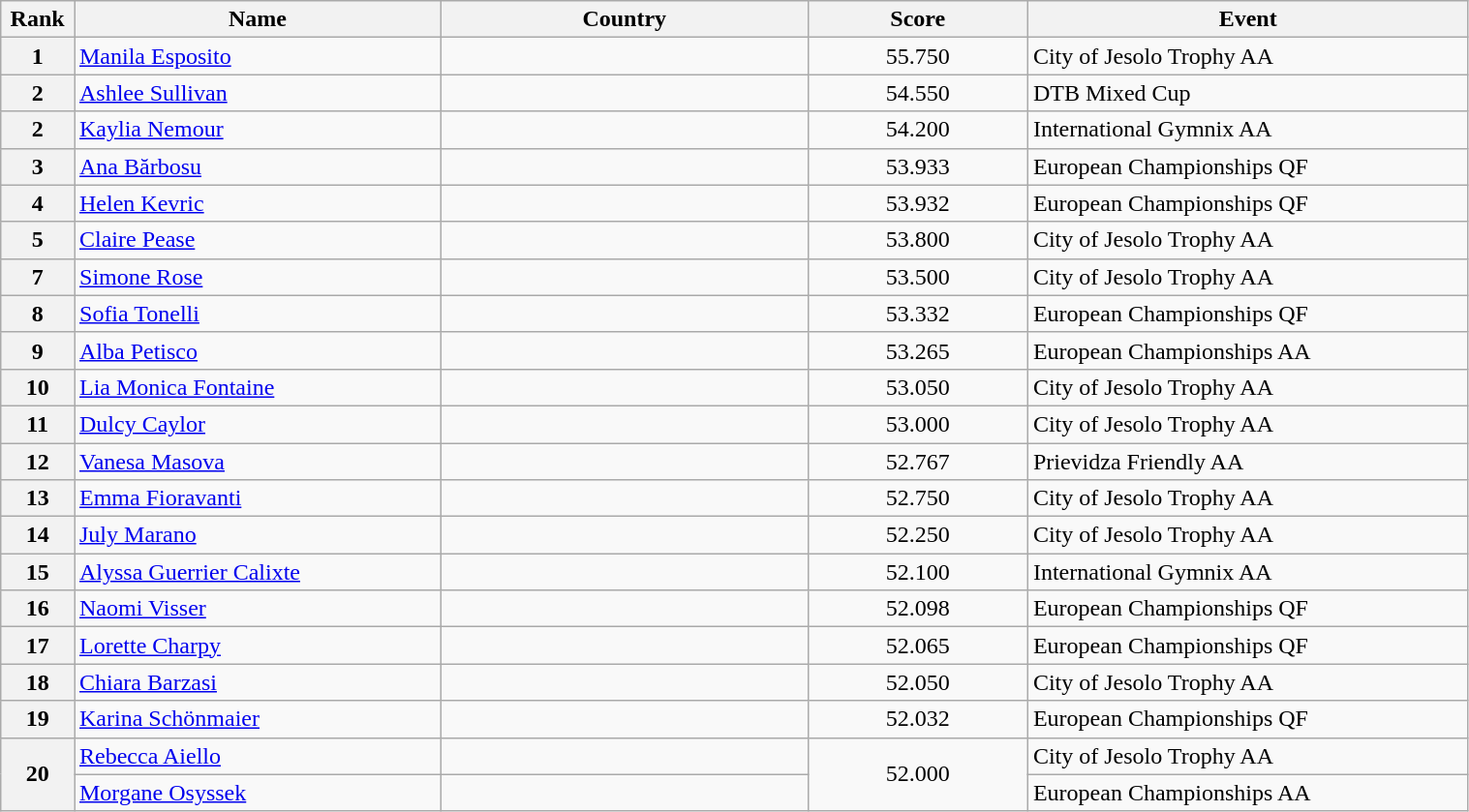<table class="wikitable sortable" style="width:80%;">
<tr>
<th style="text-align:center; width:5%;">Rank</th>
<th style="text-align:center; width:25%;">Name</th>
<th style="text-align:center; width:25%;">Country</th>
<th style="text-align:center; width:15%;">Score</th>
<th style="text-align:center; width:30%;">Event</th>
</tr>
<tr>
<th>1</th>
<td><a href='#'>Manila Esposito</a></td>
<td></td>
<td align="center">55.750</td>
<td>City of Jesolo Trophy AA</td>
</tr>
<tr>
<th>2</th>
<td><a href='#'>Ashlee Sullivan</a></td>
<td></td>
<td align="center">54.550</td>
<td>DTB Mixed Cup</td>
</tr>
<tr>
<th>2</th>
<td><a href='#'>Kaylia Nemour</a></td>
<td></td>
<td align="center">54.200</td>
<td>International Gymnix AA</td>
</tr>
<tr>
<th>3</th>
<td><a href='#'>Ana Bărbosu</a></td>
<td></td>
<td align="center">53.933</td>
<td>European Championships QF</td>
</tr>
<tr>
<th>4</th>
<td><a href='#'>Helen Kevric</a></td>
<td></td>
<td align="center">53.932</td>
<td>European Championships QF</td>
</tr>
<tr>
<th>5</th>
<td><a href='#'>Claire Pease</a></td>
<td></td>
<td align="center">53.800</td>
<td>City of Jesolo Trophy AA</td>
</tr>
<tr>
<th>7</th>
<td><a href='#'>Simone Rose</a></td>
<td></td>
<td align="center">53.500</td>
<td>City of Jesolo Trophy AA</td>
</tr>
<tr>
<th>8</th>
<td><a href='#'>Sofia Tonelli</a></td>
<td></td>
<td align="center">53.332</td>
<td>European Championships QF</td>
</tr>
<tr>
<th>9</th>
<td><a href='#'>Alba Petisco</a></td>
<td></td>
<td align="center">53.265</td>
<td>European Championships AA</td>
</tr>
<tr>
<th>10</th>
<td><a href='#'>Lia Monica Fontaine</a></td>
<td></td>
<td align="center">53.050</td>
<td>City of Jesolo Trophy AA</td>
</tr>
<tr>
<th>11</th>
<td><a href='#'>Dulcy Caylor</a></td>
<td></td>
<td align="center">53.000</td>
<td>City of Jesolo Trophy AA</td>
</tr>
<tr>
<th>12</th>
<td><a href='#'>Vanesa Masova</a></td>
<td></td>
<td align="center">52.767</td>
<td>Prievidza Friendly AA</td>
</tr>
<tr>
<th>13</th>
<td><a href='#'>Emma Fioravanti</a></td>
<td></td>
<td align="center">52.750</td>
<td>City of Jesolo Trophy AA</td>
</tr>
<tr>
<th>14</th>
<td><a href='#'>July Marano</a></td>
<td></td>
<td align="center">52.250</td>
<td>City of Jesolo Trophy AA</td>
</tr>
<tr>
<th>15</th>
<td><a href='#'>Alyssa Guerrier Calixte</a></td>
<td></td>
<td align="center">52.100</td>
<td>International Gymnix AA</td>
</tr>
<tr>
<th>16</th>
<td><a href='#'>Naomi Visser</a></td>
<td></td>
<td align="center">52.098</td>
<td>European Championships QF</td>
</tr>
<tr>
<th>17</th>
<td><a href='#'>Lorette Charpy</a></td>
<td></td>
<td align="center">52.065</td>
<td>European Championships QF</td>
</tr>
<tr>
<th>18</th>
<td><a href='#'>Chiara Barzasi</a></td>
<td></td>
<td align="center">52.050</td>
<td>City of Jesolo Trophy AA</td>
</tr>
<tr>
<th>19</th>
<td><a href='#'>Karina Schönmaier</a></td>
<td></td>
<td align="center">52.032</td>
<td>European Championships QF</td>
</tr>
<tr>
<th rowspan=2>20</th>
<td><a href='#'>Rebecca Aiello</a></td>
<td></td>
<td rowspan=2 align="center">52.000</td>
<td>City of Jesolo Trophy AA</td>
</tr>
<tr>
<td><a href='#'>Morgane Osyssek</a></td>
<td></td>
<td>European Championships AA</td>
</tr>
</table>
